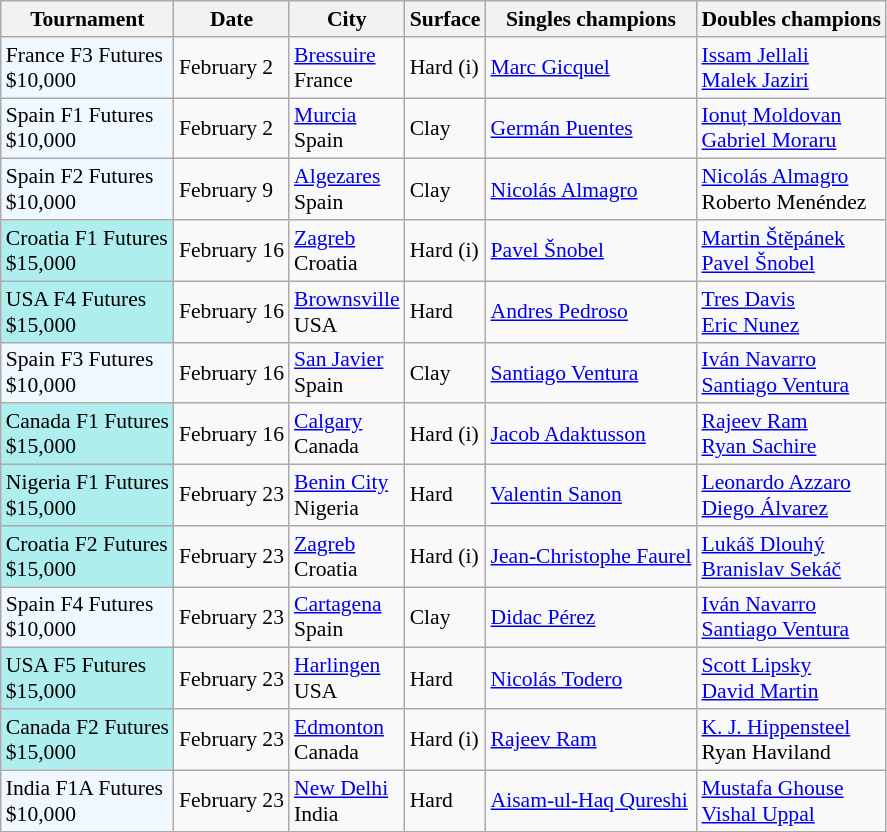<table class="sortable wikitable" style="font-size:90%">
<tr>
<th>Tournament</th>
<th>Date</th>
<th>City</th>
<th>Surface</th>
<th>Singles champions</th>
<th>Doubles champions</th>
</tr>
<tr>
<td style="background:#f0f8ff;">France F3 Futures<br>$10,000</td>
<td>February 2</td>
<td><a href='#'>Bressuire</a><br>France</td>
<td>Hard (i)</td>
<td> <a href='#'>Marc Gicquel</a></td>
<td> <a href='#'>Issam Jellali</a><br> <a href='#'>Malek Jaziri</a></td>
</tr>
<tr>
<td style="background:#f0f8ff;">Spain F1 Futures<br>$10,000</td>
<td>February 2</td>
<td><a href='#'>Murcia</a><br>Spain</td>
<td>Clay</td>
<td> <a href='#'>Germán Puentes</a></td>
<td> <a href='#'>Ionuț Moldovan</a><br> <a href='#'>Gabriel Moraru</a></td>
</tr>
<tr>
<td style="background:#f0f8ff;">Spain F2 Futures<br>$10,000</td>
<td>February 9</td>
<td><a href='#'>Algezares</a><br>Spain</td>
<td>Clay</td>
<td> <a href='#'>Nicolás Almagro</a></td>
<td> <a href='#'>Nicolás Almagro</a><br> Roberto Menéndez</td>
</tr>
<tr>
<td style="background:#afeeee;">Croatia F1 Futures<br>$15,000</td>
<td>February 16</td>
<td><a href='#'>Zagreb</a><br>Croatia</td>
<td>Hard (i)</td>
<td> <a href='#'>Pavel Šnobel</a></td>
<td> <a href='#'>Martin Štěpánek</a><br> <a href='#'>Pavel Šnobel</a></td>
</tr>
<tr>
<td style="background:#afeeee;">USA F4 Futures<br>$15,000</td>
<td>February 16</td>
<td><a href='#'>Brownsville</a><br>USA</td>
<td>Hard</td>
<td> <a href='#'>Andres Pedroso</a></td>
<td> <a href='#'>Tres Davis</a><br> <a href='#'>Eric Nunez</a></td>
</tr>
<tr>
<td style="background:#f0f8ff;">Spain F3 Futures<br>$10,000</td>
<td>February 16</td>
<td><a href='#'>San Javier</a><br>Spain</td>
<td>Clay</td>
<td> <a href='#'>Santiago Ventura</a></td>
<td> <a href='#'>Iván Navarro</a><br> <a href='#'>Santiago Ventura</a></td>
</tr>
<tr>
<td style="background:#afeeee;">Canada F1 Futures<br>$15,000</td>
<td>February 16</td>
<td><a href='#'>Calgary</a><br>Canada</td>
<td>Hard (i)</td>
<td> <a href='#'>Jacob Adaktusson</a></td>
<td> <a href='#'>Rajeev Ram</a><br> <a href='#'>Ryan Sachire</a></td>
</tr>
<tr>
<td style="background:#afeeee;">Nigeria F1 Futures<br>$15,000</td>
<td>February 23</td>
<td><a href='#'>Benin City</a><br>Nigeria</td>
<td>Hard</td>
<td> <a href='#'>Valentin Sanon</a></td>
<td> <a href='#'>Leonardo Azzaro</a><br> <a href='#'>Diego Álvarez</a></td>
</tr>
<tr>
<td style="background:#afeeee;">Croatia F2 Futures<br>$15,000</td>
<td>February 23</td>
<td><a href='#'>Zagreb</a><br>Croatia</td>
<td>Hard (i)</td>
<td> <a href='#'>Jean-Christophe Faurel</a></td>
<td> <a href='#'>Lukáš Dlouhý</a><br> <a href='#'>Branislav Sekáč</a></td>
</tr>
<tr>
<td style="background:#f0f8ff;">Spain F4 Futures<br>$10,000</td>
<td>February 23</td>
<td><a href='#'>Cartagena</a><br>Spain</td>
<td>Clay</td>
<td> <a href='#'>Didac Pérez</a></td>
<td> <a href='#'>Iván Navarro</a><br> <a href='#'>Santiago Ventura</a></td>
</tr>
<tr>
<td style="background:#afeeee;">USA F5 Futures<br>$15,000</td>
<td>February 23</td>
<td><a href='#'>Harlingen</a><br>USA</td>
<td>Hard</td>
<td> <a href='#'>Nicolás Todero</a></td>
<td> <a href='#'>Scott Lipsky</a><br> <a href='#'>David Martin</a></td>
</tr>
<tr>
<td style="background:#afeeee;">Canada F2 Futures<br>$15,000</td>
<td>February 23</td>
<td><a href='#'>Edmonton</a><br>Canada</td>
<td>Hard (i)</td>
<td> <a href='#'>Rajeev Ram</a></td>
<td> <a href='#'>K. J. Hippensteel</a><br> Ryan Haviland</td>
</tr>
<tr>
<td style="background:#f0f8ff;">India F1A Futures<br>$10,000</td>
<td>February 23</td>
<td><a href='#'>New Delhi</a><br>India</td>
<td>Hard</td>
<td> <a href='#'>Aisam-ul-Haq Qureshi</a></td>
<td> <a href='#'>Mustafa Ghouse</a><br> <a href='#'>Vishal Uppal</a></td>
</tr>
</table>
